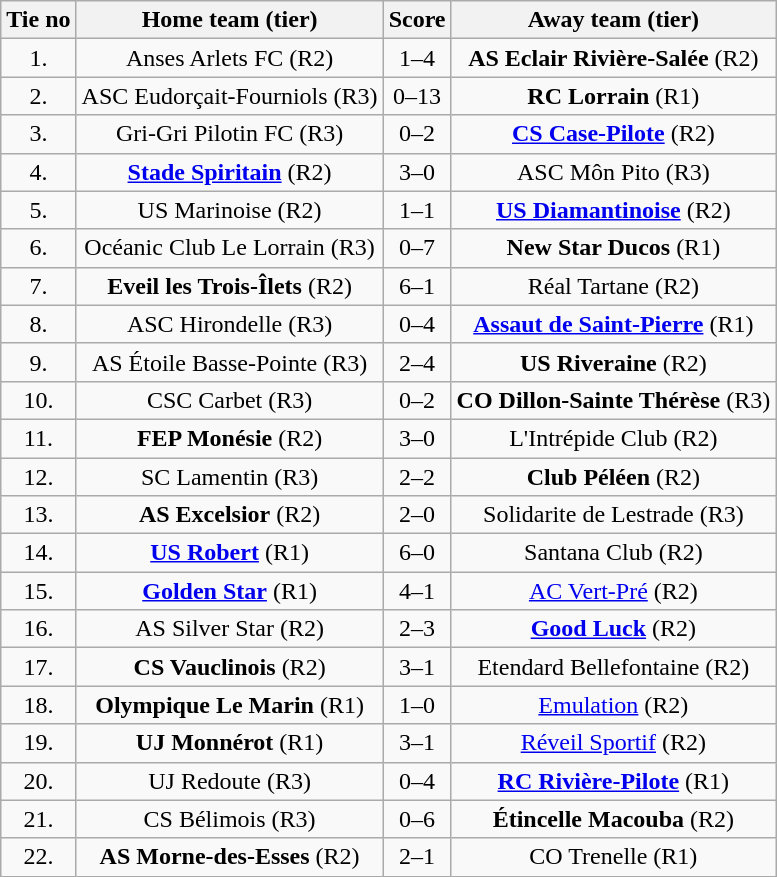<table class="wikitable" style="text-align: center">
<tr>
<th>Tie no</th>
<th>Home team (tier)</th>
<th>Score</th>
<th>Away team (tier)</th>
</tr>
<tr>
<td>1.</td>
<td> Anses Arlets FC (R2)</td>
<td>1–4</td>
<td><strong>AS Eclair Rivière-Salée</strong> (R2) </td>
</tr>
<tr>
<td>2.</td>
<td> ASC Eudorçait-Fourniols (R3)</td>
<td>0–13</td>
<td><strong>RC Lorrain</strong> (R1) </td>
</tr>
<tr>
<td>3.</td>
<td> Gri-Gri Pilotin FC (R3)</td>
<td>0–2</td>
<td><strong><a href='#'>CS Case-Pilote</a></strong> (R2) </td>
</tr>
<tr>
<td>4.</td>
<td> <strong><a href='#'>Stade Spiritain</a></strong> (R2)</td>
<td>3–0</td>
<td>ASC Môn Pito (R3) </td>
</tr>
<tr>
<td>5.</td>
<td> US Marinoise (R2)</td>
<td>1–1 </td>
<td><strong><a href='#'>US Diamantinoise</a></strong> (R2) </td>
</tr>
<tr>
<td>6.</td>
<td> Océanic Club Le Lorrain (R3)</td>
<td>0–7</td>
<td><strong>New Star Ducos</strong> (R1) </td>
</tr>
<tr>
<td>7.</td>
<td> <strong>Eveil les Trois-Îlets</strong> (R2)</td>
<td>6–1</td>
<td>Réal Tartane (R2) </td>
</tr>
<tr>
<td>8.</td>
<td> ASC Hirondelle (R3)</td>
<td>0–4</td>
<td><strong><a href='#'>Assaut de Saint-Pierre</a></strong> (R1) </td>
</tr>
<tr>
<td>9.</td>
<td> AS Étoile Basse-Pointe (R3)</td>
<td>2–4</td>
<td><strong>US Riveraine</strong> (R2) </td>
</tr>
<tr>
<td>10.</td>
<td> CSC Carbet (R3)</td>
<td>0–2</td>
<td><strong>CO Dillon-Sainte Thérèse</strong> (R3) </td>
</tr>
<tr>
<td>11.</td>
<td> <strong>FEP Monésie</strong> (R2)</td>
<td>3–0</td>
<td>L'Intrépide Club (R2) </td>
</tr>
<tr>
<td>12.</td>
<td> SC Lamentin (R3)</td>
<td>2–2 </td>
<td><strong>Club Péléen</strong> (R2) </td>
</tr>
<tr>
<td>13.</td>
<td> <strong>AS Excelsior</strong> (R2)</td>
<td>2–0</td>
<td>Solidarite de Lestrade (R3) </td>
</tr>
<tr>
<td>14.</td>
<td> <strong><a href='#'>US Robert</a></strong> (R1)</td>
<td>6–0</td>
<td>Santana Club (R2) </td>
</tr>
<tr>
<td>15.</td>
<td> <strong><a href='#'>Golden Star</a></strong> (R1)</td>
<td>4–1</td>
<td><a href='#'>AC Vert-Pré</a> (R2) </td>
</tr>
<tr>
<td>16.</td>
<td> AS Silver Star (R2)</td>
<td>2–3</td>
<td><strong><a href='#'>Good Luck</a></strong> (R2) </td>
</tr>
<tr>
<td>17.</td>
<td> <strong>CS Vauclinois</strong> (R2)</td>
<td>3–1</td>
<td>Etendard Bellefontaine (R2) </td>
</tr>
<tr>
<td>18.</td>
<td> <strong>Olympique Le Marin</strong> (R1)</td>
<td>1–0</td>
<td><a href='#'>Emulation</a> (R2) </td>
</tr>
<tr>
<td>19.</td>
<td> <strong>UJ Monnérot</strong> (R1)</td>
<td>3–1</td>
<td><a href='#'>Réveil Sportif</a> (R2) </td>
</tr>
<tr>
<td>20.</td>
<td> UJ Redoute (R3)</td>
<td>0–4</td>
<td><strong><a href='#'>RC Rivière-Pilote</a></strong> (R1) </td>
</tr>
<tr>
<td>21.</td>
<td> CS Bélimois (R3)</td>
<td>0–6</td>
<td><strong>Étincelle Macouba</strong> (R2) </td>
</tr>
<tr>
<td>22.</td>
<td> <strong>AS Morne-des-Esses</strong> (R2)</td>
<td>2–1</td>
<td>CO Trenelle (R1) </td>
</tr>
</table>
